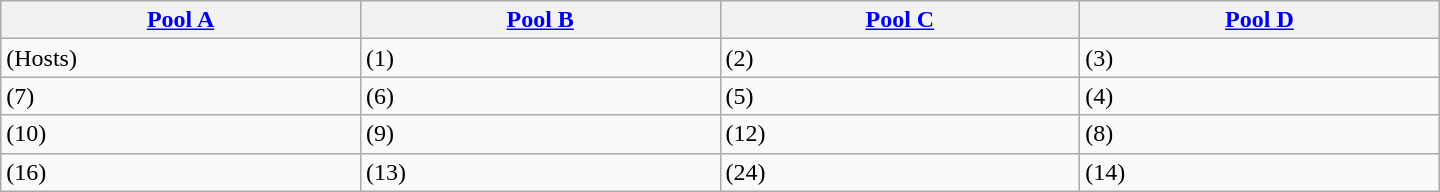<table class="wikitable" width=960>
<tr>
<th width=25%><a href='#'>Pool A</a></th>
<th width=25%><a href='#'>Pool B</a></th>
<th width=25%><a href='#'>Pool C</a></th>
<th width=25%><a href='#'>Pool D</a></th>
</tr>
<tr>
<td> (Hosts)</td>
<td> (1)</td>
<td> (2)</td>
<td> (3)</td>
</tr>
<tr>
<td> (7)</td>
<td> (6)</td>
<td> (5)</td>
<td> (4)</td>
</tr>
<tr>
<td> (10)</td>
<td> (9)</td>
<td> (12)</td>
<td> (8)</td>
</tr>
<tr>
<td> (16)</td>
<td> (13)</td>
<td> (24)</td>
<td> (14)</td>
</tr>
</table>
